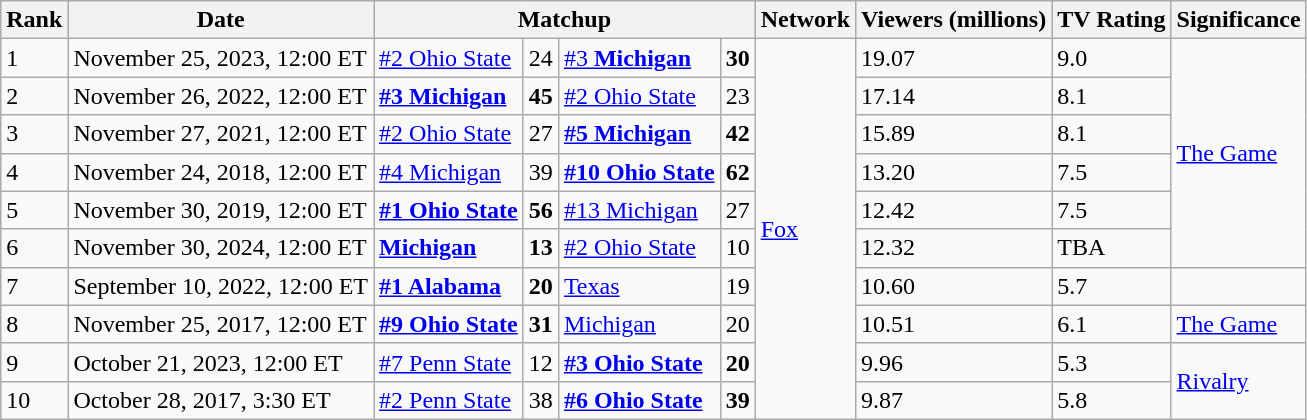<table class="wikitable">
<tr>
<th>Rank</th>
<th>Date</th>
<th colspan="4">Matchup</th>
<th>Network</th>
<th>Viewers (millions)</th>
<th>TV Rating</th>
<th>Significance</th>
</tr>
<tr>
<td>1</td>
<td>November 25, 2023, 12:00 ET</td>
<td><a href='#'>#2 Ohio State</a></td>
<td>24</td>
<td><a href='#'>#3 <strong>Michigan</strong></a></td>
<td><strong>30</strong></td>
<td rowspan="10"><a href='#'>Fox</a></td>
<td>19.07</td>
<td>9.0</td>
<td rowspan=6><a href='#'>The Game</a></td>
</tr>
<tr>
<td>2</td>
<td>November 26, 2022, 12:00 ET</td>
<td><strong><a href='#'>#3 Michigan</a></strong></td>
<td><strong>45</strong></td>
<td><a href='#'>#2 Ohio State</a></td>
<td>23</td>
<td>17.14</td>
<td>8.1</td>
</tr>
<tr>
<td>3</td>
<td>November 27, 2021, 12:00 ET</td>
<td><a href='#'>#2 Ohio State</a></td>
<td>27</td>
<td><a href='#'><strong>#5 Michigan</strong></a></td>
<td><strong>42</strong></td>
<td>15.89</td>
<td>8.1</td>
</tr>
<tr>
<td>4</td>
<td>November 24, 2018, 12:00 ET</td>
<td><a href='#'>#4 Michigan</a></td>
<td>39</td>
<td><a href='#'><strong>#10 Ohio State</strong></a></td>
<td><strong>62</strong></td>
<td>13.20</td>
<td>7.5</td>
</tr>
<tr>
<td>5</td>
<td>November 30, 2019, 12:00 ET</td>
<td><a href='#'><strong>#1 Ohio State</strong></a></td>
<td><strong>56</strong></td>
<td><a href='#'>#13 Michigan</a></td>
<td>27</td>
<td>12.42</td>
<td>7.5</td>
</tr>
<tr>
<td>6</td>
<td>November 30, 2024, 12:00 ET</td>
<td><a href='#'><strong>Michigan</strong></a></td>
<td><strong>13</strong></td>
<td><a href='#'>#2 Ohio State</a></td>
<td>10</td>
<td>12.32</td>
<td>TBA</td>
</tr>
<tr>
<td>7</td>
<td>September 10, 2022, 12:00 ET</td>
<td><a href='#'><strong>#1 Alabama</strong></a></td>
<td><strong>20</strong></td>
<td><a href='#'>Texas</a></td>
<td>19</td>
<td>10.60</td>
<td>5.7</td>
<td></td>
</tr>
<tr>
<td>8</td>
<td>November 25, 2017, 12:00 ET</td>
<td><a href='#'><strong>#9 Ohio State</strong></a></td>
<td><strong>31</strong></td>
<td><a href='#'>Michigan</a></td>
<td>20</td>
<td>10.51</td>
<td>6.1</td>
<td><a href='#'>The Game</a></td>
</tr>
<tr>
<td>9</td>
<td>October 21, 2023, 12:00 ET</td>
<td><a href='#'>#7 Penn State</a></td>
<td>12</td>
<td><a href='#'><strong>#3 Ohio State</strong></a></td>
<td><strong>20</strong></td>
<td>9.96</td>
<td>5.3</td>
<td rowspan=3><a href='#'>Rivalry</a></td>
</tr>
<tr>
<td>10</td>
<td>October 28, 2017, 3:30 ET</td>
<td><a href='#'>#2 Penn State</a></td>
<td>38</td>
<td><a href='#'><strong>#6 Ohio State</strong></a></td>
<td><strong>39</strong></td>
<td>9.87</td>
<td>5.8</td>
</tr>
</table>
